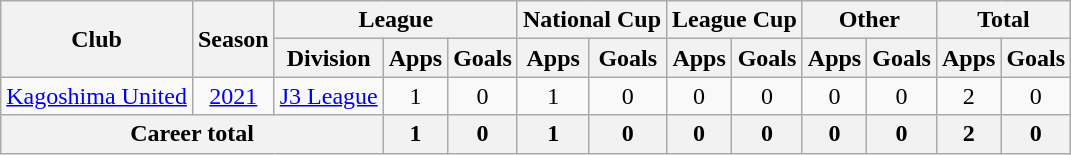<table class="wikitable" style="text-align: center">
<tr>
<th rowspan="2">Club</th>
<th rowspan="2">Season</th>
<th colspan="3">League</th>
<th colspan="2">National Cup</th>
<th colspan="2">League Cup</th>
<th colspan="2">Other</th>
<th colspan="2">Total</th>
</tr>
<tr>
<th>Division</th>
<th>Apps</th>
<th>Goals</th>
<th>Apps</th>
<th>Goals</th>
<th>Apps</th>
<th>Goals</th>
<th>Apps</th>
<th>Goals</th>
<th>Apps</th>
<th>Goals</th>
</tr>
<tr>
<td><a href='#'>Kagoshima United</a></td>
<td><a href='#'>2021</a></td>
<td><a href='#'>J3 League</a></td>
<td>1</td>
<td>0</td>
<td>1</td>
<td>0</td>
<td>0</td>
<td>0</td>
<td>0</td>
<td>0</td>
<td>2</td>
<td>0</td>
</tr>
<tr>
<th colspan=3>Career total</th>
<th>1</th>
<th>0</th>
<th>1</th>
<th>0</th>
<th>0</th>
<th>0</th>
<th>0</th>
<th>0</th>
<th>2</th>
<th>0</th>
</tr>
</table>
